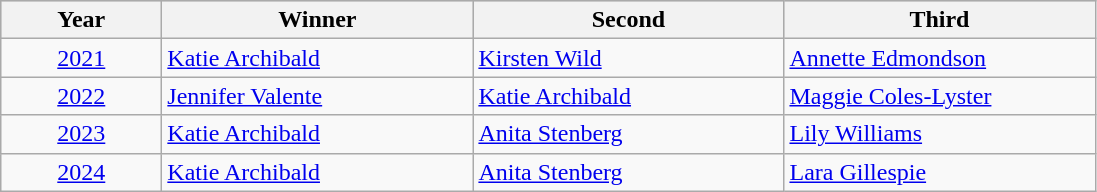<table class="wikitable alternance sortable">
<tr bgcolor="#CCCCCC">
<th width="100"><strong>Year</strong></th>
<th width="200"><strong>Winner</strong></th>
<th width="200"><strong>Second</strong></th>
<th width="200"><strong>Third</strong></th>
</tr>
<tr>
<td align="center"><a href='#'>2021</a></td>
<td> <a href='#'>Katie Archibald</a></td>
<td> <a href='#'>Kirsten Wild</a></td>
<td> <a href='#'>Annette Edmondson</a></td>
</tr>
<tr>
<td align="center"><a href='#'>2022</a></td>
<td> <a href='#'>Jennifer Valente</a></td>
<td> <a href='#'>Katie Archibald</a></td>
<td> <a href='#'>Maggie Coles-Lyster</a></td>
</tr>
<tr>
<td align="center"><a href='#'>2023</a></td>
<td> <a href='#'>Katie Archibald</a></td>
<td> <a href='#'>Anita Stenberg</a></td>
<td> <a href='#'>Lily Williams</a></td>
</tr>
<tr>
<td align="center"><a href='#'>2024</a></td>
<td> <a href='#'>Katie Archibald</a></td>
<td> <a href='#'>Anita Stenberg</a></td>
<td> <a href='#'>Lara Gillespie</a></td>
</tr>
</table>
